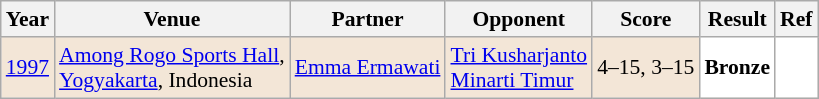<table class="sortable wikitable" style="font-size: 90%;">
<tr>
<th>Year</th>
<th>Venue</th>
<th>Partner</th>
<th>Opponent</th>
<th>Score</th>
<th>Result</th>
<th>Ref</th>
</tr>
<tr style="background:#F3E6D7">
<td align="center"><a href='#'>1997</a></td>
<td align="left"><a href='#'>Among Rogo Sports Hall</a>,<br><a href='#'>Yogyakarta</a>, Indonesia</td>
<td align="left"> <a href='#'>Emma Ermawati</a></td>
<td align="left"> <a href='#'>Tri Kusharjanto</a><br> <a href='#'>Minarti Timur</a></td>
<td align="left">4–15, 3–15</td>
<td style="text-align:left; background:white"> <strong>Bronze</strong></td>
<td style="text-align:center; background:white"></td>
</tr>
</table>
